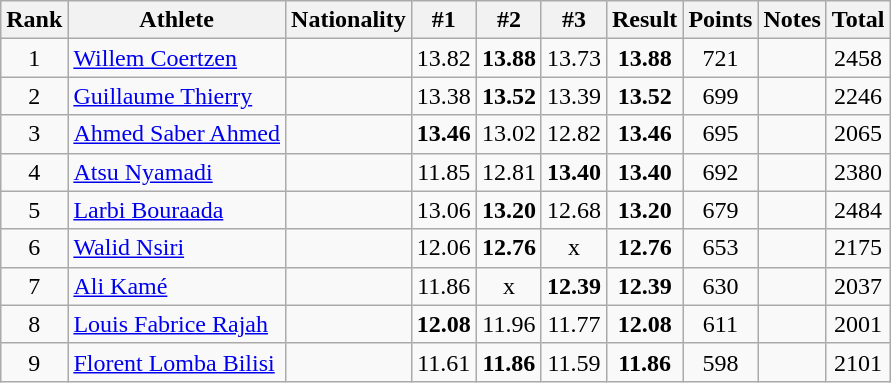<table class="wikitable sortable" style="text-align:center">
<tr>
<th>Rank</th>
<th>Athlete</th>
<th>Nationality</th>
<th>#1</th>
<th>#2</th>
<th>#3</th>
<th>Result</th>
<th>Points</th>
<th>Notes</th>
<th>Total</th>
</tr>
<tr>
<td>1</td>
<td align=left><a href='#'>Willem Coertzen</a></td>
<td align=left></td>
<td>13.82</td>
<td><strong>13.88</strong></td>
<td>13.73</td>
<td><strong>13.88</strong></td>
<td>721</td>
<td></td>
<td>2458</td>
</tr>
<tr>
<td>2</td>
<td align=left><a href='#'>Guillaume Thierry</a></td>
<td align=left></td>
<td>13.38</td>
<td><strong>13.52</strong></td>
<td>13.39</td>
<td><strong>13.52</strong></td>
<td>699</td>
<td></td>
<td>2246</td>
</tr>
<tr>
<td>3</td>
<td align=left><a href='#'>Ahmed Saber Ahmed</a></td>
<td align=left></td>
<td><strong>13.46</strong></td>
<td>13.02</td>
<td>12.82</td>
<td><strong>13.46</strong></td>
<td>695</td>
<td></td>
<td>2065</td>
</tr>
<tr>
<td>4</td>
<td align=left><a href='#'>Atsu Nyamadi</a></td>
<td align=left></td>
<td>11.85</td>
<td>12.81</td>
<td><strong>13.40</strong></td>
<td><strong>13.40</strong></td>
<td>692</td>
<td></td>
<td>2380</td>
</tr>
<tr>
<td>5</td>
<td align=left><a href='#'>Larbi Bouraada</a></td>
<td align=left></td>
<td>13.06</td>
<td><strong>13.20</strong></td>
<td>12.68</td>
<td><strong>13.20</strong></td>
<td>679</td>
<td></td>
<td>2484</td>
</tr>
<tr>
<td>6</td>
<td align=left><a href='#'>Walid Nsiri</a></td>
<td align=left></td>
<td>12.06</td>
<td><strong>12.76</strong></td>
<td>x</td>
<td><strong>12.76</strong></td>
<td>653</td>
<td></td>
<td>2175</td>
</tr>
<tr>
<td>7</td>
<td align=left><a href='#'>Ali Kamé</a></td>
<td align=left></td>
<td>11.86</td>
<td>x</td>
<td><strong>12.39</strong></td>
<td><strong>12.39</strong></td>
<td>630</td>
<td></td>
<td>2037</td>
</tr>
<tr>
<td>8</td>
<td align=left><a href='#'>Louis Fabrice Rajah</a></td>
<td align=left></td>
<td><strong>12.08</strong></td>
<td>11.96</td>
<td>11.77</td>
<td><strong>12.08</strong></td>
<td>611</td>
<td></td>
<td>2001</td>
</tr>
<tr>
<td>9</td>
<td align=left><a href='#'>Florent Lomba Bilisi</a></td>
<td align=left></td>
<td>11.61</td>
<td><strong>11.86</strong></td>
<td>11.59</td>
<td><strong>11.86</strong></td>
<td>598</td>
<td></td>
<td>2101</td>
</tr>
</table>
